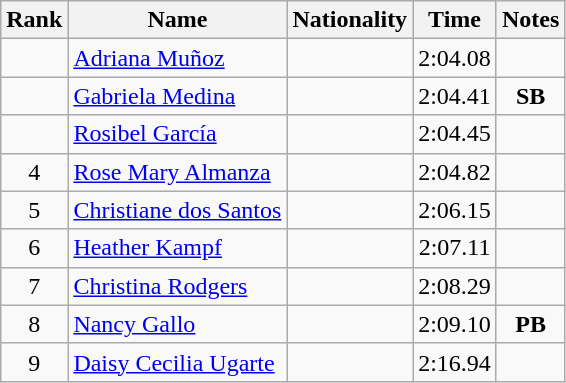<table class="wikitable sortable" style="text-align:center">
<tr>
<th>Rank</th>
<th>Name</th>
<th>Nationality</th>
<th>Time</th>
<th>Notes</th>
</tr>
<tr>
<td></td>
<td align=left><a href='#'>Adriana Muñoz</a></td>
<td align=left></td>
<td>2:04.08</td>
<td></td>
</tr>
<tr>
<td></td>
<td align=left><a href='#'>Gabriela Medina</a></td>
<td align=left></td>
<td>2:04.41</td>
<td><strong>SB</strong></td>
</tr>
<tr>
<td></td>
<td align=left><a href='#'>Rosibel García</a></td>
<td align=left></td>
<td>2:04.45</td>
<td></td>
</tr>
<tr>
<td>4</td>
<td align=left><a href='#'>Rose Mary Almanza</a></td>
<td align=left></td>
<td>2:04.82</td>
<td></td>
</tr>
<tr>
<td>5</td>
<td align=left><a href='#'>Christiane dos Santos</a></td>
<td align=left></td>
<td>2:06.15</td>
<td></td>
</tr>
<tr>
<td>6</td>
<td align=left><a href='#'>Heather Kampf</a></td>
<td align=left></td>
<td>2:07.11</td>
<td></td>
</tr>
<tr>
<td>7</td>
<td align=left><a href='#'>Christina Rodgers</a></td>
<td align=left></td>
<td>2:08.29</td>
<td></td>
</tr>
<tr>
<td>8</td>
<td align=left><a href='#'>Nancy Gallo</a></td>
<td align=left></td>
<td>2:09.10</td>
<td><strong>PB</strong></td>
</tr>
<tr>
<td>9</td>
<td align=left><a href='#'>Daisy Cecilia Ugarte</a></td>
<td align=left></td>
<td>2:16.94</td>
<td></td>
</tr>
</table>
